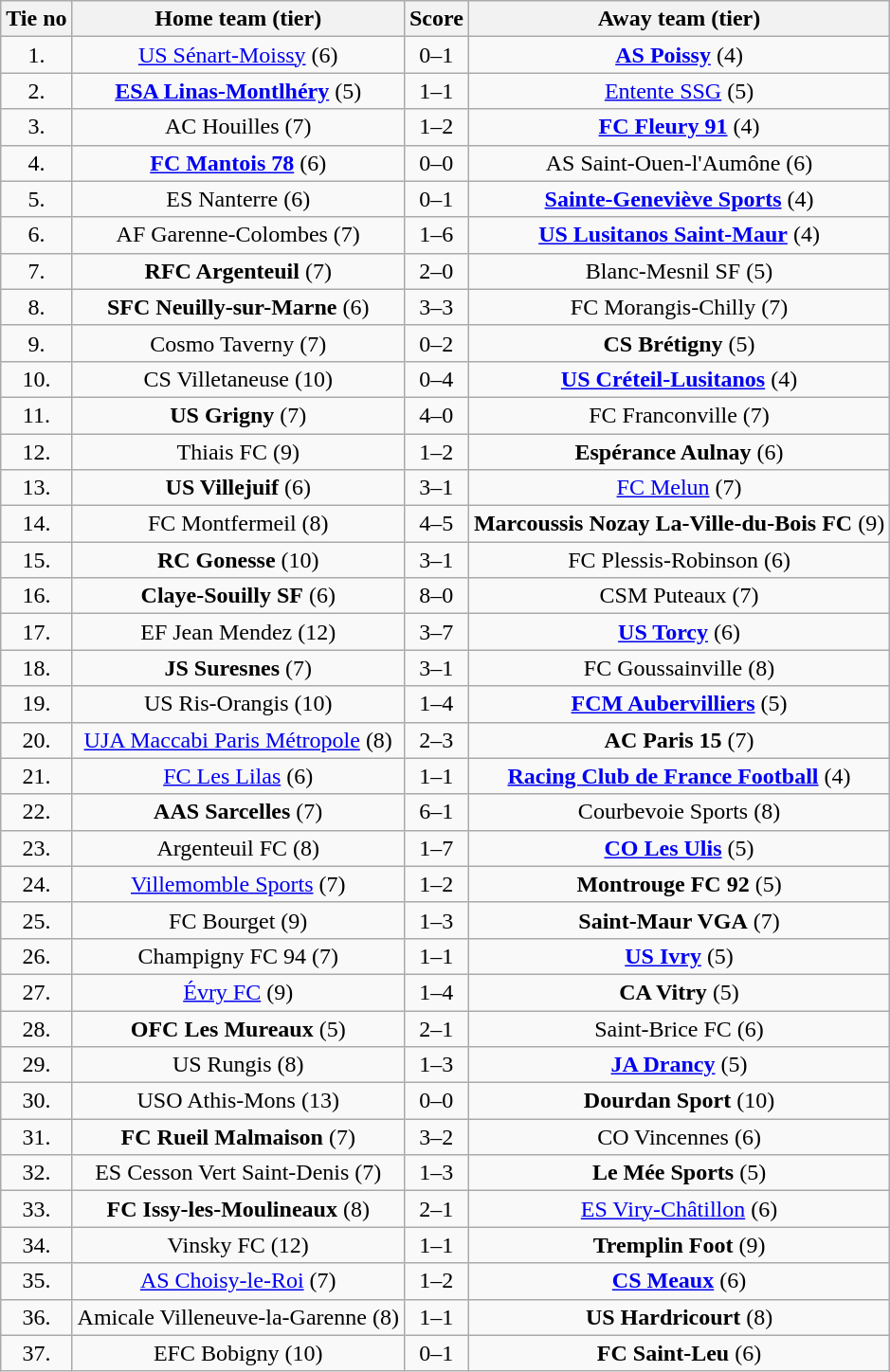<table class="wikitable" style="text-align: center">
<tr>
<th>Tie no</th>
<th>Home team (tier)</th>
<th>Score</th>
<th>Away team (tier)</th>
</tr>
<tr>
<td>1.</td>
<td><a href='#'>US Sénart-Moissy</a> (6)</td>
<td>0–1</td>
<td><strong><a href='#'>AS Poissy</a></strong> (4)</td>
</tr>
<tr>
<td>2.</td>
<td><strong><a href='#'>ESA Linas-Montlhéry</a></strong> (5)</td>
<td>1–1 </td>
<td><a href='#'>Entente SSG</a> (5)</td>
</tr>
<tr>
<td>3.</td>
<td>AC Houilles (7)</td>
<td>1–2</td>
<td><strong><a href='#'>FC Fleury 91</a></strong> (4)</td>
</tr>
<tr>
<td>4.</td>
<td><strong><a href='#'>FC Mantois 78</a></strong> (6)</td>
<td>0–0 </td>
<td>AS Saint-Ouen-l'Aumône (6)</td>
</tr>
<tr>
<td>5.</td>
<td>ES Nanterre (6)</td>
<td>0–1</td>
<td><strong><a href='#'>Sainte-Geneviève Sports</a></strong> (4)</td>
</tr>
<tr>
<td>6.</td>
<td>AF Garenne-Colombes (7)</td>
<td>1–6</td>
<td><strong><a href='#'>US Lusitanos Saint-Maur</a></strong> (4)</td>
</tr>
<tr>
<td>7.</td>
<td><strong>RFC Argenteuil</strong> (7)</td>
<td>2–0</td>
<td>Blanc-Mesnil SF (5)</td>
</tr>
<tr>
<td>8.</td>
<td><strong>SFC Neuilly-sur-Marne</strong> (6)</td>
<td>3–3 </td>
<td>FC Morangis-Chilly (7)</td>
</tr>
<tr>
<td>9.</td>
<td>Cosmo Taverny (7)</td>
<td>0–2</td>
<td><strong>CS Brétigny</strong> (5)</td>
</tr>
<tr>
<td>10.</td>
<td>CS Villetaneuse (10)</td>
<td>0–4</td>
<td><strong><a href='#'>US Créteil-Lusitanos</a></strong> (4)</td>
</tr>
<tr>
<td>11.</td>
<td><strong>US Grigny</strong> (7)</td>
<td>4–0</td>
<td>FC Franconville (7)</td>
</tr>
<tr>
<td>12.</td>
<td>Thiais FC (9)</td>
<td>1–2</td>
<td><strong>Espérance Aulnay</strong> (6)</td>
</tr>
<tr>
<td>13.</td>
<td><strong>US Villejuif</strong> (6)</td>
<td>3–1</td>
<td><a href='#'>FC Melun</a> (7)</td>
</tr>
<tr>
<td>14.</td>
<td>FC Montfermeil (8)</td>
<td>4–5</td>
<td><strong>Marcoussis Nozay La-Ville-du-Bois FC</strong> (9)</td>
</tr>
<tr>
<td>15.</td>
<td><strong>RC Gonesse</strong> (10)</td>
<td>3–1</td>
<td>FC Plessis-Robinson (6)</td>
</tr>
<tr>
<td>16.</td>
<td><strong>Claye-Souilly SF</strong> (6)</td>
<td>8–0</td>
<td>CSM Puteaux (7)</td>
</tr>
<tr>
<td>17.</td>
<td>EF Jean Mendez (12)</td>
<td>3–7</td>
<td><strong><a href='#'>US Torcy</a></strong> (6)</td>
</tr>
<tr>
<td>18.</td>
<td><strong>JS Suresnes</strong> (7)</td>
<td>3–1</td>
<td>FC Goussainville (8)</td>
</tr>
<tr>
<td>19.</td>
<td>US Ris-Orangis (10)</td>
<td>1–4</td>
<td><strong><a href='#'>FCM Aubervilliers</a></strong> (5)</td>
</tr>
<tr>
<td>20.</td>
<td><a href='#'>UJA Maccabi Paris Métropole</a> (8)</td>
<td>2–3</td>
<td><strong>AC Paris 15</strong> (7)</td>
</tr>
<tr>
<td>21.</td>
<td><a href='#'>FC Les Lilas</a> (6)</td>
<td>1–1 </td>
<td><strong><a href='#'>Racing Club de France Football</a></strong> (4)</td>
</tr>
<tr>
<td>22.</td>
<td><strong>AAS Sarcelles</strong> (7)</td>
<td>6–1</td>
<td>Courbevoie Sports (8)</td>
</tr>
<tr>
<td>23.</td>
<td>Argenteuil FC (8)</td>
<td>1–7</td>
<td><strong><a href='#'>CO Les Ulis</a></strong> (5)</td>
</tr>
<tr>
<td>24.</td>
<td><a href='#'>Villemomble Sports</a> (7)</td>
<td>1–2</td>
<td><strong>Montrouge FC 92</strong> (5)</td>
</tr>
<tr>
<td>25.</td>
<td>FC Bourget (9)</td>
<td>1–3</td>
<td><strong>Saint-Maur VGA</strong> (7)</td>
</tr>
<tr>
<td>26.</td>
<td>Champigny FC 94 (7)</td>
<td>1–1 </td>
<td><strong><a href='#'>US Ivry</a></strong> (5)</td>
</tr>
<tr>
<td>27.</td>
<td><a href='#'>Évry FC</a> (9)</td>
<td>1–4</td>
<td><strong>CA Vitry</strong> (5)</td>
</tr>
<tr>
<td>28.</td>
<td><strong>OFC Les Mureaux</strong> (5)</td>
<td>2–1</td>
<td>Saint-Brice FC (6)</td>
</tr>
<tr>
<td>29.</td>
<td>US Rungis (8)</td>
<td>1–3</td>
<td><strong><a href='#'>JA Drancy</a></strong> (5)</td>
</tr>
<tr>
<td>30.</td>
<td>USO Athis-Mons (13)</td>
<td>0–0 </td>
<td><strong>Dourdan Sport</strong> (10)</td>
</tr>
<tr>
<td>31.</td>
<td><strong>FC Rueil Malmaison</strong> (7)</td>
<td>3–2</td>
<td>CO Vincennes (6)</td>
</tr>
<tr>
<td>32.</td>
<td>ES Cesson Vert Saint-Denis (7)</td>
<td>1–3</td>
<td><strong>Le Mée Sports</strong> (5)</td>
</tr>
<tr>
<td>33.</td>
<td><strong>FC Issy-les-Moulineaux</strong> (8)</td>
<td>2–1</td>
<td><a href='#'>ES Viry-Châtillon</a> (6)</td>
</tr>
<tr>
<td>34.</td>
<td>Vinsky FC (12)</td>
<td>1–1 </td>
<td><strong>Tremplin Foot</strong> (9)</td>
</tr>
<tr>
<td>35.</td>
<td><a href='#'>AS Choisy-le-Roi</a> (7)</td>
<td>1–2</td>
<td><strong><a href='#'>CS Meaux</a></strong> (6)</td>
</tr>
<tr>
<td>36.</td>
<td>Amicale Villeneuve-la-Garenne (8)</td>
<td>1–1 </td>
<td><strong>US Hardricourt</strong> (8)</td>
</tr>
<tr>
<td>37.</td>
<td>EFC Bobigny (10)</td>
<td>0–1</td>
<td><strong>FC Saint-Leu</strong> (6)</td>
</tr>
</table>
